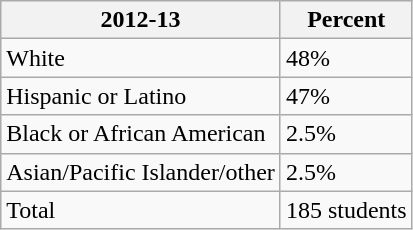<table class="wikitable">
<tr>
<th>2012-13</th>
<th>Percent</th>
</tr>
<tr>
<td>White</td>
<td>48%</td>
</tr>
<tr>
<td>Hispanic or Latino</td>
<td>47%</td>
</tr>
<tr>
<td>Black or African American</td>
<td>2.5%</td>
</tr>
<tr>
<td>Asian/Pacific Islander/other</td>
<td>2.5%</td>
</tr>
<tr>
<td>Total</td>
<td>185 students</td>
</tr>
</table>
